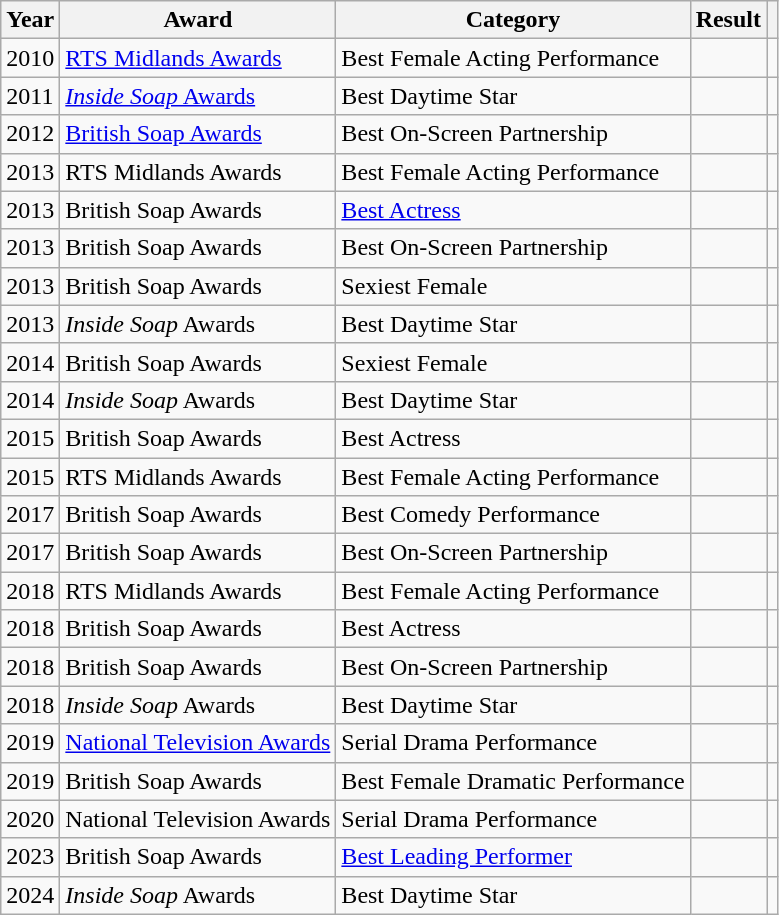<table class="wikitable sortable">
<tr>
<th>Year</th>
<th>Award</th>
<th>Category</th>
<th>Result</th>
<th></th>
</tr>
<tr>
<td>2010</td>
<td><a href='#'>RTS Midlands Awards</a></td>
<td>Best Female Acting Performance</td>
<td></td>
<td align="center"></td>
</tr>
<tr>
<td>2011</td>
<td><a href='#'><em>Inside Soap</em> Awards</a></td>
<td>Best Daytime Star</td>
<td></td>
<td align="center"></td>
</tr>
<tr>
<td>2012</td>
<td><a href='#'>British Soap Awards</a></td>
<td>Best On-Screen Partnership</td>
<td></td>
<td align="center"></td>
</tr>
<tr>
<td>2013</td>
<td>RTS Midlands Awards</td>
<td>Best Female Acting Performance</td>
<td></td>
<td align="center"></td>
</tr>
<tr>
<td>2013</td>
<td>British Soap Awards</td>
<td><a href='#'>Best Actress</a></td>
<td></td>
<td align="center"></td>
</tr>
<tr>
<td>2013</td>
<td>British Soap Awards</td>
<td>Best On-Screen Partnership</td>
<td></td>
<td align="center"></td>
</tr>
<tr>
<td>2013</td>
<td>British Soap Awards</td>
<td>Sexiest Female</td>
<td></td>
<td align="center"></td>
</tr>
<tr>
<td>2013</td>
<td><em>Inside Soap</em> Awards</td>
<td>Best Daytime Star</td>
<td></td>
<td align="center"></td>
</tr>
<tr>
<td>2014</td>
<td>British Soap Awards</td>
<td>Sexiest Female</td>
<td></td>
<td align="center"></td>
</tr>
<tr>
<td>2014</td>
<td><em>Inside Soap</em> Awards</td>
<td>Best Daytime Star</td>
<td></td>
<td align="center"></td>
</tr>
<tr>
<td>2015</td>
<td>British Soap Awards</td>
<td>Best Actress</td>
<td></td>
<td align="center"></td>
</tr>
<tr>
<td>2015</td>
<td>RTS Midlands Awards</td>
<td>Best Female Acting Performance</td>
<td></td>
<td align="center"></td>
</tr>
<tr>
<td>2017</td>
<td>British Soap Awards</td>
<td>Best Comedy Performance</td>
<td></td>
<td align="center"></td>
</tr>
<tr>
<td>2017</td>
<td>British Soap Awards</td>
<td>Best On-Screen Partnership</td>
<td></td>
<td align="center"></td>
</tr>
<tr>
<td>2018</td>
<td>RTS Midlands Awards</td>
<td>Best Female Acting Performance</td>
<td></td>
<td align="center"></td>
</tr>
<tr>
<td>2018</td>
<td>British Soap Awards</td>
<td>Best Actress</td>
<td></td>
<td align="center"></td>
</tr>
<tr>
<td>2018</td>
<td>British Soap Awards</td>
<td>Best On-Screen Partnership</td>
<td></td>
<td align="center"></td>
</tr>
<tr>
<td>2018</td>
<td><em>Inside Soap</em> Awards</td>
<td>Best Daytime Star</td>
<td></td>
<td align="center"></td>
</tr>
<tr>
<td>2019</td>
<td><a href='#'>National Television Awards</a></td>
<td>Serial Drama Performance</td>
<td></td>
<td align="center"></td>
</tr>
<tr>
<td>2019</td>
<td>British Soap Awards</td>
<td>Best Female Dramatic Performance</td>
<td></td>
<td align="center"></td>
</tr>
<tr>
<td>2020</td>
<td>National Television Awards</td>
<td>Serial Drama Performance</td>
<td></td>
<td align="center"></td>
</tr>
<tr>
<td>2023</td>
<td>British Soap Awards</td>
<td><a href='#'>Best Leading Performer</a></td>
<td></td>
<td align="center"></td>
</tr>
<tr>
<td>2024</td>
<td><em>Inside Soap</em> Awards</td>
<td>Best Daytime Star</td>
<td></td>
<td align="center"></td>
</tr>
</table>
